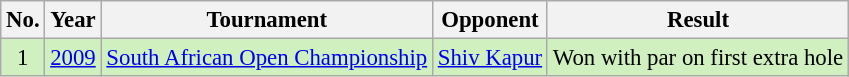<table class="wikitable" style="font-size:95%;">
<tr>
<th>No.</th>
<th>Year</th>
<th>Tournament</th>
<th>Opponent</th>
<th>Result</th>
</tr>
<tr style="background:#D0F0C0;">
<td align=center>1</td>
<td><a href='#'>2009</a></td>
<td><a href='#'>South African Open Championship</a></td>
<td> <a href='#'>Shiv Kapur</a></td>
<td>Won with par on first extra hole</td>
</tr>
</table>
